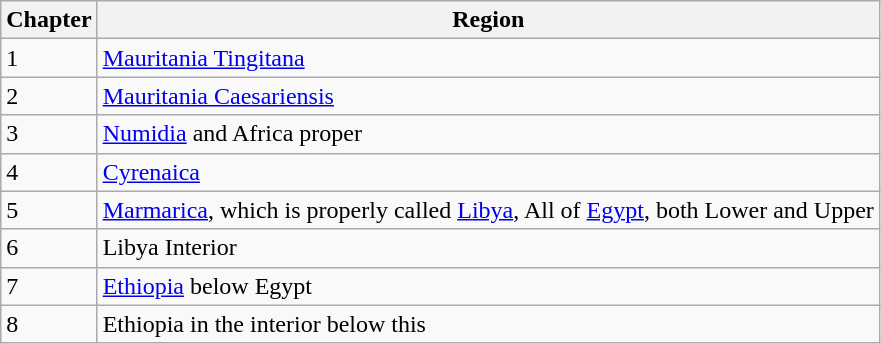<table class="wikitable">
<tr>
<th>Chapter</th>
<th>Region</th>
</tr>
<tr>
<td>1</td>
<td><a href='#'>Mauritania Tingitana</a></td>
</tr>
<tr>
<td>2</td>
<td><a href='#'>Mauritania Caesariensis</a></td>
</tr>
<tr>
<td>3</td>
<td><a href='#'>Numidia</a> and Africa proper</td>
</tr>
<tr>
<td>4</td>
<td><a href='#'>Cyrenaica</a></td>
</tr>
<tr>
<td>5</td>
<td><a href='#'>Marmarica</a>, which is properly called <a href='#'>Libya</a>, All of <a href='#'>Egypt</a>, both Lower and Upper</td>
</tr>
<tr>
<td>6</td>
<td>Libya Interior</td>
</tr>
<tr>
<td>7</td>
<td><a href='#'>Ethiopia</a> below Egypt</td>
</tr>
<tr>
<td>8</td>
<td>Ethiopia in the interior below this</td>
</tr>
</table>
